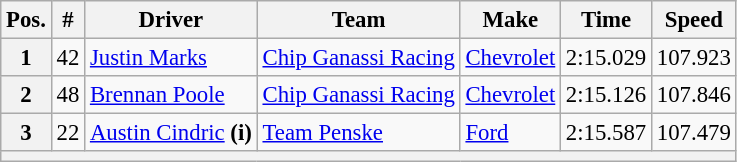<table class="wikitable" style="font-size:95%">
<tr>
<th>Pos.</th>
<th>#</th>
<th>Driver</th>
<th>Team</th>
<th>Make</th>
<th>Time</th>
<th>Speed</th>
</tr>
<tr>
<th>1</th>
<td>42</td>
<td><a href='#'>Justin Marks</a></td>
<td><a href='#'>Chip Ganassi Racing</a></td>
<td><a href='#'>Chevrolet</a></td>
<td>2:15.029</td>
<td>107.923</td>
</tr>
<tr>
<th>2</th>
<td>48</td>
<td><a href='#'>Brennan Poole</a></td>
<td><a href='#'>Chip Ganassi Racing</a></td>
<td><a href='#'>Chevrolet</a></td>
<td>2:15.126</td>
<td>107.846</td>
</tr>
<tr>
<th>3</th>
<td>22</td>
<td><a href='#'>Austin Cindric</a> <strong>(i)</strong></td>
<td><a href='#'>Team Penske</a></td>
<td><a href='#'>Ford</a></td>
<td>2:15.587</td>
<td>107.479</td>
</tr>
<tr>
<th colspan="7"></th>
</tr>
</table>
